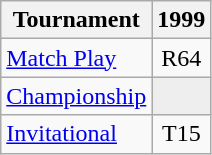<table class="wikitable" style="text-align:center;">
<tr>
<th>Tournament</th>
<th>1999</th>
</tr>
<tr>
<td align="left"><a href='#'>Match Play</a></td>
<td>R64</td>
</tr>
<tr>
<td align="left"><a href='#'>Championship</a></td>
<td style="background:#eeeeee;"></td>
</tr>
<tr>
<td align="left"><a href='#'>Invitational</a></td>
<td>T15</td>
</tr>
</table>
